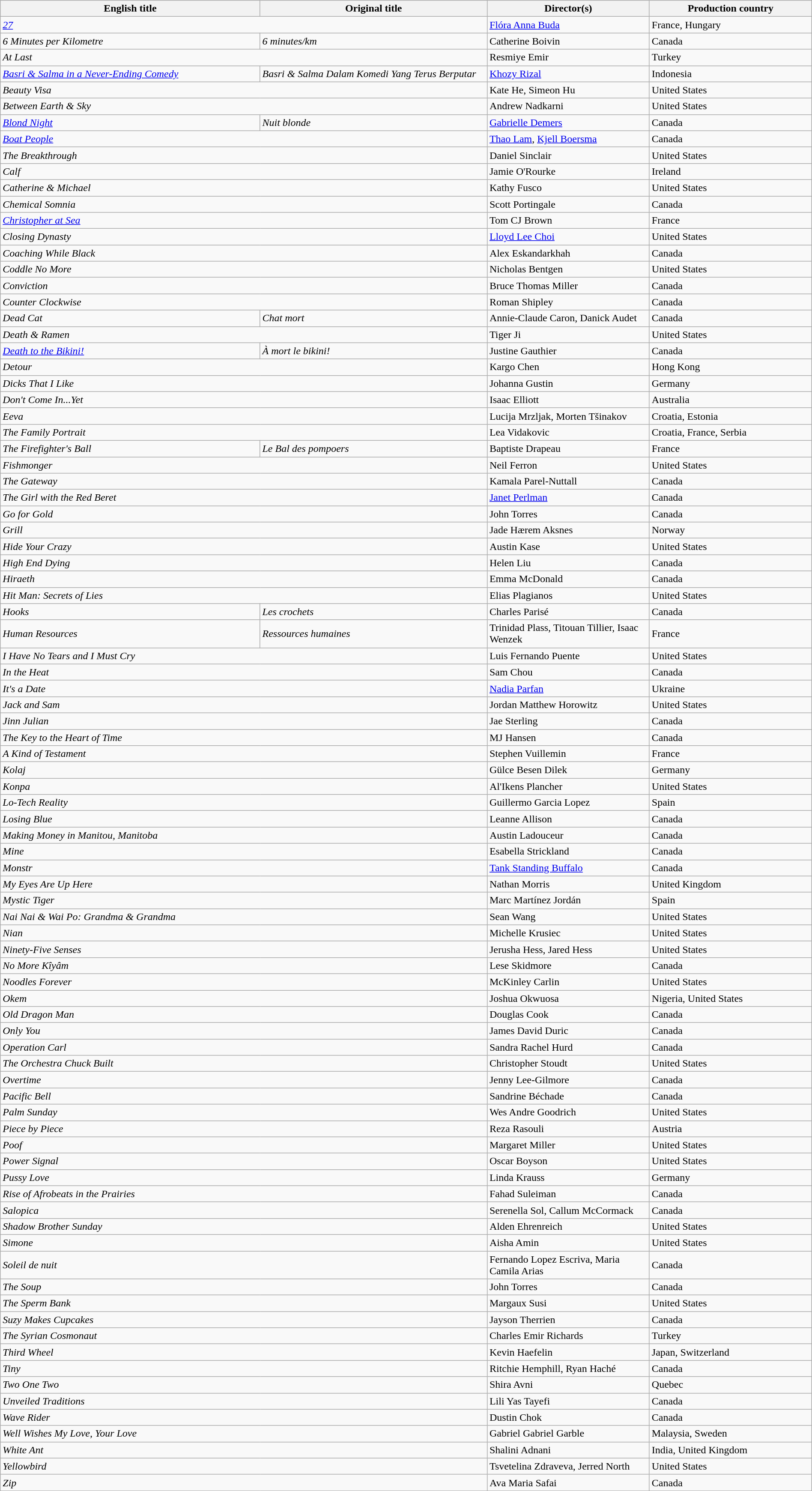<table class="wikitable" width=100%>
<tr>
<th scope="col" width="32%">English title</th>
<th scope="col" width="28%">Original title</th>
<th scope="col" width="20%">Director(s)</th>
<th scope="col" width="20%">Production country</th>
</tr>
<tr>
<td colspan=2><em><a href='#'>27</a></em></td>
<td><a href='#'>Flóra Anna Buda</a></td>
<td>France, Hungary</td>
</tr>
<tr>
<td><em>6 Minutes per Kilometre</em></td>
<td><em>6 minutes/km</em></td>
<td>Catherine Boivin</td>
<td>Canada</td>
</tr>
<tr>
<td colspan=2><em>At Last</em></td>
<td>Resmiye Emir</td>
<td>Turkey</td>
</tr>
<tr>
<td><em><a href='#'>Basri & Salma in a Never-Ending Comedy</a></em></td>
<td><em>Basri & Salma Dalam Komedi Yang Terus Berputar</em></td>
<td><a href='#'>Khozy Rizal</a></td>
<td>Indonesia</td>
</tr>
<tr>
<td colspan=2><em>Beauty Visa</em></td>
<td>Kate He, Simeon Hu</td>
<td>United States</td>
</tr>
<tr>
<td colspan=2><em>Between Earth & Sky</em></td>
<td>Andrew Nadkarni</td>
<td>United States</td>
</tr>
<tr>
<td><em><a href='#'>Blond Night</a></em></td>
<td><em>Nuit blonde</em></td>
<td><a href='#'>Gabrielle Demers</a></td>
<td>Canada</td>
</tr>
<tr>
<td colspan=2><em><a href='#'>Boat People</a></em></td>
<td><a href='#'>Thao Lam</a>, <a href='#'>Kjell Boersma</a></td>
<td>Canada</td>
</tr>
<tr>
<td colspan=2><em>The Breakthrough</em></td>
<td>Daniel Sinclair</td>
<td>United States</td>
</tr>
<tr>
<td colspan=2><em>Calf</em></td>
<td>Jamie O'Rourke</td>
<td>Ireland</td>
</tr>
<tr>
<td colspan=2><em>Catherine & Michael</em></td>
<td>Kathy Fusco</td>
<td>United States</td>
</tr>
<tr>
<td colspan=2><em>Chemical Somnia</em></td>
<td>Scott Portingale</td>
<td>Canada</td>
</tr>
<tr>
<td colspan=2><em><a href='#'>Christopher at Sea</a></em></td>
<td>Tom CJ Brown</td>
<td>France</td>
</tr>
<tr>
<td colspan=2><em>Closing Dynasty</em></td>
<td><a href='#'>Lloyd Lee Choi</a></td>
<td>United States</td>
</tr>
<tr>
<td colspan=2><em>Coaching While Black</em></td>
<td>Alex Eskandarkhah</td>
<td>Canada</td>
</tr>
<tr>
<td colspan=2><em>Coddle No More</em></td>
<td>Nicholas Bentgen</td>
<td>United States</td>
</tr>
<tr>
<td colspan=2><em>Conviction</em></td>
<td>Bruce Thomas Miller</td>
<td>Canada</td>
</tr>
<tr>
<td colspan=2><em>Counter Clockwise</em></td>
<td>Roman Shipley</td>
<td>Canada</td>
</tr>
<tr>
<td><em>Dead Cat</em></td>
<td><em>Chat mort</em></td>
<td>Annie-Claude Caron, Danick Audet</td>
<td>Canada</td>
</tr>
<tr>
<td colspan=2><em>Death & Ramen</em></td>
<td>Tiger Ji</td>
<td>United States</td>
</tr>
<tr>
<td><em><a href='#'>Death to the Bikini!</a></em></td>
<td><em>À mort le bikini!</em></td>
<td>Justine Gauthier</td>
<td>Canada</td>
</tr>
<tr>
<td colspan=2><em>Detour</em></td>
<td>Kargo Chen</td>
<td>Hong Kong</td>
</tr>
<tr>
<td colspan=2><em>Dicks That I Like</em></td>
<td>Johanna Gustin</td>
<td>Germany</td>
</tr>
<tr>
<td colspan=2><em>Don't Come In...Yet</em></td>
<td>Isaac Elliott</td>
<td>Australia</td>
</tr>
<tr>
<td colspan=2><em>Eeva</em></td>
<td>Lucija Mrzljak, Morten Tšinakov</td>
<td>Croatia, Estonia</td>
</tr>
<tr>
<td colspan=2><em>The Family Portrait</em></td>
<td>Lea Vidakovic</td>
<td>Croatia, France, Serbia</td>
</tr>
<tr>
<td><em>The Firefighter's Ball</em></td>
<td><em>Le Bal des pompoers</em></td>
<td>Baptiste Drapeau</td>
<td>France</td>
</tr>
<tr>
<td colspan=2><em>Fishmonger</em></td>
<td>Neil Ferron</td>
<td>United States</td>
</tr>
<tr>
<td colspan=2><em>The Gateway</em></td>
<td>Kamala Parel-Nuttall</td>
<td>Canada</td>
</tr>
<tr>
<td colspan=2><em>The Girl with the Red Beret</em></td>
<td><a href='#'>Janet Perlman</a></td>
<td>Canada</td>
</tr>
<tr>
<td colspan=2><em>Go for Gold</em></td>
<td>John Torres</td>
<td>Canada</td>
</tr>
<tr>
<td colspan=2><em>Grill</em></td>
<td>Jade Hærem Aksnes</td>
<td>Norway</td>
</tr>
<tr>
<td colspan=2><em>Hide Your Crazy</em></td>
<td>Austin Kase</td>
<td>United States</td>
</tr>
<tr>
<td colspan=2><em>High End Dying</em></td>
<td>Helen Liu</td>
<td>Canada</td>
</tr>
<tr>
<td colspan=2><em>Hiraeth</em></td>
<td>Emma McDonald</td>
<td>Canada</td>
</tr>
<tr>
<td colspan=2><em>Hit Man: Secrets of Lies</em></td>
<td>Elias Plagianos</td>
<td>United States</td>
</tr>
<tr>
<td><em>Hooks</em></td>
<td><em>Les crochets</em></td>
<td>Charles Parisé</td>
<td>Canada</td>
</tr>
<tr>
<td><em>Human Resources</em></td>
<td><em>Ressources humaines</em></td>
<td>Trinidad Plass, Titouan Tillier, Isaac Wenzek</td>
<td>France</td>
</tr>
<tr>
<td colspan=2><em>I Have No Tears and I Must Cry</em></td>
<td>Luis Fernando Puente</td>
<td>United States</td>
</tr>
<tr>
<td colspan=2><em>In the Heat</em></td>
<td>Sam Chou</td>
<td>Canada</td>
</tr>
<tr>
<td colspan=2><em>It's a Date</em></td>
<td><a href='#'>Nadia Parfan</a></td>
<td>Ukraine</td>
</tr>
<tr>
<td colspan=2><em>Jack and Sam</em></td>
<td>Jordan Matthew Horowitz</td>
<td>United States</td>
</tr>
<tr>
<td colspan=2><em>Jinn Julian</em></td>
<td>Jae Sterling</td>
<td>Canada</td>
</tr>
<tr>
<td colspan=2><em>The Key to the Heart of Time</em></td>
<td>MJ Hansen</td>
<td>Canada</td>
</tr>
<tr>
<td colspan=2><em>A Kind of Testament</em></td>
<td>Stephen Vuillemin</td>
<td>France</td>
</tr>
<tr>
<td colspan=2><em>Kolaj</em></td>
<td>Gülce Besen Dilek</td>
<td>Germany</td>
</tr>
<tr>
<td colspan=2><em>Konpa</em></td>
<td>Al'Ikens Plancher</td>
<td>United States</td>
</tr>
<tr>
<td colspan=2><em>Lo-Tech Reality</em></td>
<td>Guillermo Garcia Lopez</td>
<td>Spain</td>
</tr>
<tr>
<td colspan=2><em>Losing Blue</em></td>
<td>Leanne Allison</td>
<td>Canada</td>
</tr>
<tr>
<td colspan=2><em>Making Money in Manitou, Manitoba</em></td>
<td>Austin Ladouceur</td>
<td>Canada</td>
</tr>
<tr>
<td colspan=2><em>Mine</em></td>
<td>Esabella Strickland</td>
<td>Canada</td>
</tr>
<tr>
<td colspan=2><em>Monstr</em></td>
<td><a href='#'>Tank Standing Buffalo</a></td>
<td>Canada</td>
</tr>
<tr>
<td colspan=2><em>My Eyes Are Up Here</em></td>
<td>Nathan Morris</td>
<td>United Kingdom</td>
</tr>
<tr>
<td colspan=2><em>Mystic Tiger</em></td>
<td>Marc Martínez Jordán</td>
<td>Spain</td>
</tr>
<tr>
<td colspan=2><em>Nai Nai & Wai Po: Grandma & Grandma</em></td>
<td>Sean Wang</td>
<td>United States</td>
</tr>
<tr>
<td colspan=2><em>Nian</em></td>
<td>Michelle Krusiec</td>
<td>United States</td>
</tr>
<tr>
<td colspan=2><em>Ninety-Five Senses</em></td>
<td>Jerusha Hess, Jared Hess</td>
<td>United States</td>
</tr>
<tr>
<td colspan=2><em>No More Kîyâm</em></td>
<td>Lese Skidmore</td>
<td>Canada</td>
</tr>
<tr>
<td colspan=2><em>Noodles Forever</em></td>
<td>McKinley Carlin</td>
<td>United States</td>
</tr>
<tr>
<td colspan=2><em>Okem</em></td>
<td>Joshua Okwuosa</td>
<td>Nigeria, United States</td>
</tr>
<tr>
<td colspan=2><em>Old Dragon Man</em></td>
<td>Douglas Cook</td>
<td>Canada</td>
</tr>
<tr>
<td colspan=2><em>Only You</em></td>
<td>James David Duric</td>
<td>Canada</td>
</tr>
<tr>
<td colspan=2><em>Operation Carl</em></td>
<td>Sandra Rachel Hurd</td>
<td>Canada</td>
</tr>
<tr>
<td colspan=2><em>The Orchestra Chuck Built</em></td>
<td>Christopher Stoudt</td>
<td>United States</td>
</tr>
<tr>
<td colspan=2><em>Overtime</em></td>
<td>Jenny Lee-Gilmore</td>
<td>Canada</td>
</tr>
<tr>
<td colspan=2><em>Pacific Bell</em></td>
<td>Sandrine Béchade</td>
<td>Canada</td>
</tr>
<tr>
<td colspan=2><em>Palm Sunday</em></td>
<td>Wes Andre Goodrich</td>
<td>United States</td>
</tr>
<tr>
<td colspan=2><em>Piece by Piece</em></td>
<td>Reza Rasouli</td>
<td>Austria</td>
</tr>
<tr>
<td colspan=2><em>Poof</em></td>
<td>Margaret Miller</td>
<td>United States</td>
</tr>
<tr>
<td colspan=2><em>Power Signal</em></td>
<td>Oscar Boyson</td>
<td>United States</td>
</tr>
<tr>
<td colspan=2><em>Pussy Love</em></td>
<td>Linda Krauss</td>
<td>Germany</td>
</tr>
<tr>
<td colspan=2><em>Rise of Afrobeats in the Prairies</em></td>
<td>Fahad Suleiman</td>
<td>Canada</td>
</tr>
<tr>
<td colspan=2><em>Salopica</em></td>
<td>Serenella Sol, Callum McCormack</td>
<td>Canada</td>
</tr>
<tr>
<td colspan=2><em>Shadow Brother Sunday</em></td>
<td>Alden Ehrenreich</td>
<td>United States</td>
</tr>
<tr>
<td colspan=2><em>Simone</em></td>
<td>Aisha Amin</td>
<td>United States</td>
</tr>
<tr>
<td colspan=2><em>Soleil de nuit</em></td>
<td>Fernando Lopez Escriva, Maria Camila Arias</td>
<td>Canada</td>
</tr>
<tr>
<td colspan=2><em>The Soup</em></td>
<td>John Torres</td>
<td>Canada</td>
</tr>
<tr>
<td colspan=2><em>The Sperm Bank</em></td>
<td>Margaux Susi</td>
<td>United States</td>
</tr>
<tr>
<td colspan=2><em>Suzy Makes Cupcakes</em></td>
<td>Jayson Therrien</td>
<td>Canada</td>
</tr>
<tr>
<td colspan=2><em>The Syrian Cosmonaut</em></td>
<td>Charles Emir Richards</td>
<td>Turkey</td>
</tr>
<tr>
<td colspan=2><em>Third Wheel</em></td>
<td>Kevin Haefelin</td>
<td>Japan, Switzerland</td>
</tr>
<tr>
<td colspan=2><em>Tiny</em></td>
<td>Ritchie Hemphill, Ryan Haché</td>
<td>Canada</td>
</tr>
<tr>
<td colspan=2><em>Two One Two</em></td>
<td>Shira Avni</td>
<td>Quebec</td>
</tr>
<tr>
<td colspan=2><em>Unveiled Traditions</em></td>
<td>Lili Yas Tayefi</td>
<td>Canada</td>
</tr>
<tr>
<td colspan=2><em>Wave Rider</em></td>
<td>Dustin Chok</td>
<td>Canada</td>
</tr>
<tr>
<td colspan=2><em>Well Wishes My Love, Your Love</em></td>
<td>Gabriel Gabriel Garble</td>
<td>Malaysia, Sweden</td>
</tr>
<tr>
<td colspan=2><em>White Ant</em></td>
<td>Shalini Adnani</td>
<td>India, United Kingdom</td>
</tr>
<tr>
<td colspan=2><em>Yellowbird</em></td>
<td>Tsvetelina Zdraveva, Jerred North</td>
<td>United States</td>
</tr>
<tr>
<td colspan=2><em>Zip</em></td>
<td>Ava Maria Safai</td>
<td>Canada</td>
</tr>
</table>
